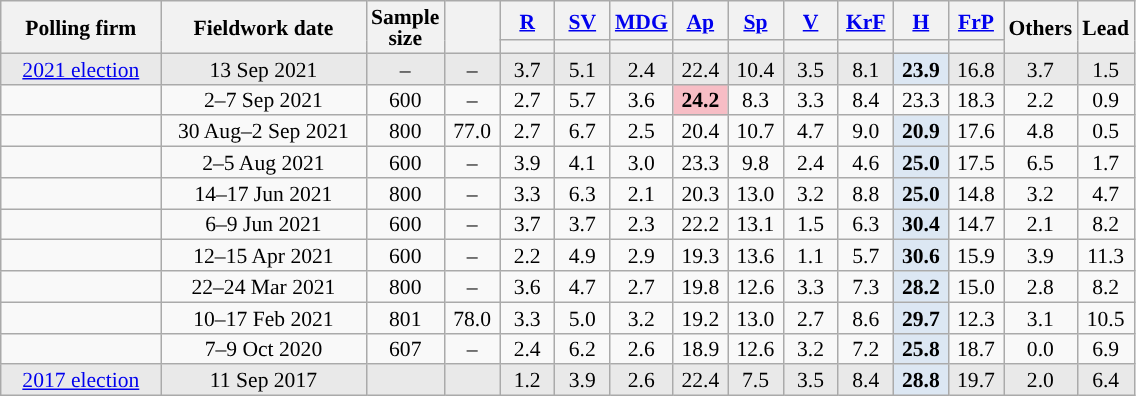<table class="wikitable mw-collapsible sortable" style="text-align:center;font-size:90%;line-height:14px;">
<tr>
<th rowspan="2" style="width:100px;">Polling firm</th>
<th rowspan="2" style="width:130px;">Fieldwork date</th>
<th rowspan="2" style="width:35px;">Sample<br>size</th>
<th rowspan="2" style="width:30px;"></th>
<th class="unsortable" style="width:30px;"><a href='#'>R</a></th>
<th class="unsortable" style="width:30px;"><a href='#'>SV</a></th>
<th class="unsortable" style="width:30px;"><a href='#'>MDG</a></th>
<th class="unsortable" style="width:30px;"><a href='#'>Ap</a></th>
<th class="unsortable" style="width:30px;"><a href='#'>Sp</a></th>
<th class="unsortable" style="width:30px;"><a href='#'>V</a></th>
<th class="unsortable" style="width:30px;"><a href='#'>KrF</a></th>
<th class="unsortable" style="width:30px;"><a href='#'>H</a></th>
<th class="unsortable" style="width:30px;"><a href='#'>FrP</a></th>
<th class="unsortable" style="width:20px;" rowspan="2">Others</th>
<th rowspan="2" style="width:30px;">Lead</th>
</tr>
<tr>
<th style="background:"></th>
<th style="background:"></th>
<th style="background:"></th>
<th style="background:"></th>
<th style="background:"></th>
<th style="background:"></th>
<th style="background:"></th>
<th style="background:"></th>
<th style="background:"></th>
</tr>
<tr style="background:#E9E9E9;">
<td><a href='#'>2021 election</a></td>
<td>13 Sep 2021</td>
<td>–</td>
<td>–</td>
<td>3.7</td>
<td>5.1</td>
<td>2.4</td>
<td>22.4</td>
<td>10.4</td>
<td>3.5</td>
<td>8.1</td>
<td style="background:#DCE7F3;"><strong>23.9</strong></td>
<td>16.8</td>
<td>3.7</td>
<td style="background:">1.5</td>
</tr>
<tr>
<td></td>
<td>2–7 Sep 2021</td>
<td>600</td>
<td>–</td>
<td>2.7</td>
<td>5.7</td>
<td>3.6</td>
<td style="background:#F7BDC5;"><strong>24.2</strong></td>
<td>8.3</td>
<td>3.3</td>
<td>8.4</td>
<td>23.3</td>
<td>18.3</td>
<td>2.2</td>
<td style="background:">0.9</td>
</tr>
<tr>
<td></td>
<td>30 Aug–2 Sep 2021</td>
<td>800</td>
<td>77.0</td>
<td>2.7</td>
<td>6.7</td>
<td>2.5</td>
<td>20.4</td>
<td>10.7</td>
<td>4.7</td>
<td>9.0</td>
<td style="background:#DCE7F3;"><strong>20.9</strong></td>
<td>17.6</td>
<td>4.8</td>
<td style="background:">0.5</td>
</tr>
<tr>
<td></td>
<td>2–5 Aug 2021</td>
<td>600</td>
<td>–</td>
<td>3.9</td>
<td>4.1</td>
<td>3.0</td>
<td>23.3</td>
<td>9.8</td>
<td>2.4</td>
<td>4.6</td>
<td style="background:#DCE7F3;"><strong>25.0</strong></td>
<td>17.5</td>
<td>6.5</td>
<td style="background:">1.7</td>
</tr>
<tr>
<td></td>
<td>14–17 Jun 2021</td>
<td>800</td>
<td>–</td>
<td>3.3</td>
<td>6.3</td>
<td>2.1</td>
<td>20.3</td>
<td>13.0</td>
<td>3.2</td>
<td>8.8</td>
<td style="background:#DCE7F3;"><strong>25.0</strong></td>
<td>14.8</td>
<td>3.2</td>
<td style="background:">4.7</td>
</tr>
<tr>
<td></td>
<td>6–9 Jun 2021</td>
<td>600</td>
<td>–</td>
<td>3.7</td>
<td>3.7</td>
<td>2.3</td>
<td>22.2</td>
<td>13.1</td>
<td>1.5</td>
<td>6.3</td>
<td style="background:#DCE7F3;"><strong>30.4</strong></td>
<td>14.7</td>
<td>2.1</td>
<td style="background:">8.2</td>
</tr>
<tr>
<td></td>
<td>12–15 Apr 2021</td>
<td>600</td>
<td>–</td>
<td>2.2</td>
<td>4.9</td>
<td>2.9</td>
<td>19.3</td>
<td>13.6</td>
<td>1.1</td>
<td>5.7</td>
<td style="background:#DCE7F3;"><strong>30.6</strong></td>
<td>15.9</td>
<td>3.9</td>
<td style="background:">11.3</td>
</tr>
<tr>
<td></td>
<td>22–24 Mar 2021</td>
<td>800</td>
<td>–</td>
<td>3.6</td>
<td>4.7</td>
<td>2.7</td>
<td>19.8</td>
<td>12.6</td>
<td>3.3</td>
<td>7.3</td>
<td style="background:#DCE7F3;"><strong>28.2</strong></td>
<td>15.0</td>
<td>2.8</td>
<td style="background:">8.2</td>
</tr>
<tr>
<td></td>
<td>10–17 Feb 2021</td>
<td>801</td>
<td>78.0</td>
<td>3.3</td>
<td>5.0</td>
<td>3.2</td>
<td>19.2</td>
<td>13.0</td>
<td>2.7</td>
<td>8.6</td>
<td style="background:#DCE7F3;"><strong>29.7</strong></td>
<td>12.3</td>
<td>3.1</td>
<td style="background:">10.5</td>
</tr>
<tr>
<td></td>
<td>7–9 Oct 2020</td>
<td>607</td>
<td>–</td>
<td>2.4</td>
<td>6.2</td>
<td>2.6</td>
<td>18.9</td>
<td>12.6</td>
<td>3.2</td>
<td>7.2</td>
<td style="background:#DCE7F3;"><strong>25.8</strong></td>
<td>18.7</td>
<td>0.0</td>
<td style="background:">6.9</td>
</tr>
<tr style="background:#E9E9E9;">
<td><a href='#'>2017 election</a></td>
<td>11 Sep 2017</td>
<td></td>
<td></td>
<td>1.2</td>
<td>3.9</td>
<td>2.6</td>
<td>22.4</td>
<td>7.5</td>
<td>3.5</td>
<td>8.4</td>
<td style="background:#DCE7F3;"><strong>28.8</strong></td>
<td>19.7</td>
<td>2.0</td>
<td style="background:">6.4</td>
</tr>
</table>
